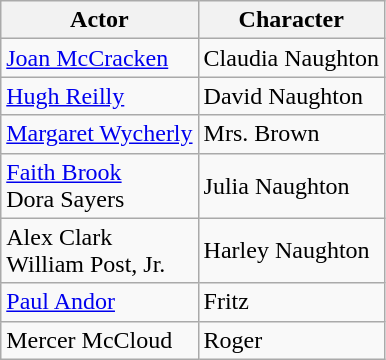<table class="wikitable">
<tr>
<th>Actor</th>
<th>Character</th>
</tr>
<tr>
<td><a href='#'>Joan McCracken</a></td>
<td>Claudia Naughton</td>
</tr>
<tr>
<td><a href='#'>Hugh Reilly</a></td>
<td>David Naughton</td>
</tr>
<tr>
<td><a href='#'>Margaret Wycherly</a></td>
<td>Mrs. Brown</td>
</tr>
<tr>
<td><a href='#'>Faith Brook</a><br>Dora Sayers</td>
<td>Julia Naughton</td>
</tr>
<tr>
<td>Alex Clark<br>William Post, Jr.</td>
<td>Harley Naughton</td>
</tr>
<tr>
<td><a href='#'>Paul Andor</a></td>
<td>Fritz</td>
</tr>
<tr>
<td>Mercer McCloud</td>
<td>Roger</td>
</tr>
</table>
